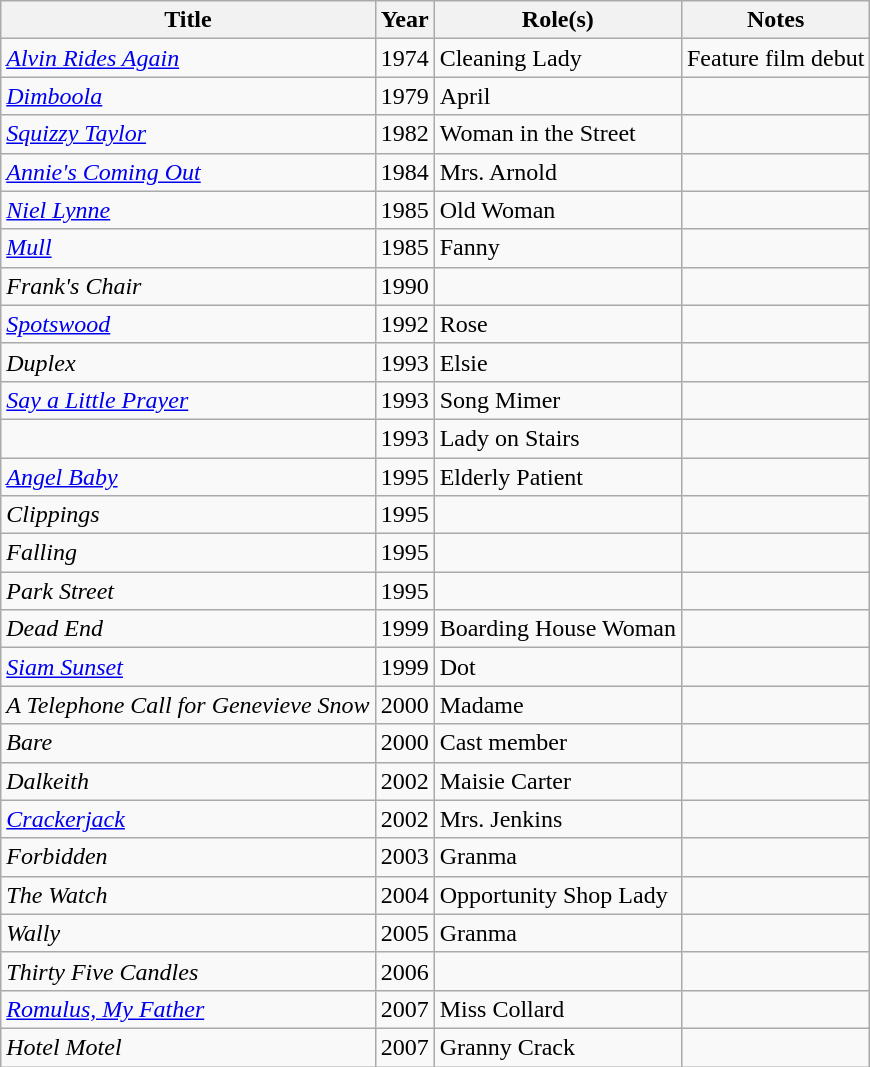<table class="wikitable sortable">
<tr>
<th>Title</th>
<th>Year</th>
<th>Role(s)</th>
<th class="unsortable">Notes</th>
</tr>
<tr>
<td><em><a href='#'>Alvin Rides Again</a></em></td>
<td>1974</td>
<td>Cleaning Lady</td>
<td>Feature film debut</td>
</tr>
<tr>
<td><em><a href='#'>Dimboola</a></em></td>
<td>1979</td>
<td>April</td>
<td></td>
</tr>
<tr>
<td><em><a href='#'>Squizzy Taylor</a></em></td>
<td>1982</td>
<td>Woman in the Street</td>
<td></td>
</tr>
<tr>
<td><em><a href='#'>Annie's Coming Out</a></em></td>
<td>1984</td>
<td>Mrs. Arnold</td>
<td></td>
</tr>
<tr>
<td><em><a href='#'>Niel Lynne</a></em></td>
<td>1985</td>
<td>Old Woman</td>
<td></td>
</tr>
<tr>
<td><em><a href='#'>Mull</a></em></td>
<td>1985</td>
<td>Fanny</td>
<td></td>
</tr>
<tr>
<td><em>Frank's Chair</em></td>
<td>1990</td>
<td></td>
<td></td>
</tr>
<tr>
<td><em><a href='#'>Spotswood</a></em></td>
<td>1992</td>
<td>Rose</td>
<td></td>
</tr>
<tr>
<td><em>Duplex</em></td>
<td>1993</td>
<td>Elsie</td>
<td></td>
</tr>
<tr>
<td><em><a href='#'>Say a Little Prayer</a></em></td>
<td>1993</td>
<td>Song Mimer</td>
<td></td>
</tr>
<tr>
<td><em></em></td>
<td>1993</td>
<td>Lady on Stairs</td>
<td></td>
</tr>
<tr>
<td><em><a href='#'>Angel Baby</a></em></td>
<td>1995</td>
<td>Elderly Patient</td>
<td></td>
</tr>
<tr>
<td><em>Clippings</em></td>
<td>1995</td>
<td></td>
<td></td>
</tr>
<tr>
<td><em>Falling</em></td>
<td>1995</td>
<td></td>
<td></td>
</tr>
<tr>
<td><em>Park Street</em></td>
<td>1995</td>
<td></td>
<td></td>
</tr>
<tr>
<td><em>Dead End</em></td>
<td>1999</td>
<td>Boarding House Woman</td>
<td></td>
</tr>
<tr>
<td><em><a href='#'>Siam Sunset</a></em></td>
<td>1999</td>
<td>Dot</td>
<td></td>
</tr>
<tr>
<td><em>A Telephone Call for Genevieve Snow</em></td>
<td>2000</td>
<td>Madame</td>
<td></td>
</tr>
<tr>
<td><em>Bare</em></td>
<td>2000</td>
<td>Cast member</td>
<td></td>
</tr>
<tr>
<td><em>Dalkeith</em></td>
<td>2002</td>
<td>Maisie Carter</td>
<td></td>
</tr>
<tr>
<td><em><a href='#'>Crackerjack</a></em></td>
<td>2002</td>
<td>Mrs. Jenkins</td>
<td></td>
</tr>
<tr>
<td><em>Forbidden</em></td>
<td>2003</td>
<td>Granma</td>
<td></td>
</tr>
<tr>
<td><em>The Watch</em></td>
<td>2004</td>
<td>Opportunity Shop Lady</td>
<td></td>
</tr>
<tr>
<td><em>Wally</em></td>
<td>2005</td>
<td>Granma</td>
<td></td>
</tr>
<tr>
<td><em>Thirty Five Candles</em></td>
<td>2006</td>
<td></td>
<td></td>
</tr>
<tr>
<td><em><a href='#'>Romulus, My Father</a></em></td>
<td>2007</td>
<td>Miss Collard</td>
<td></td>
</tr>
<tr>
<td><em>Hotel Motel</em></td>
<td>2007</td>
<td>Granny Crack</td>
<td></td>
</tr>
</table>
